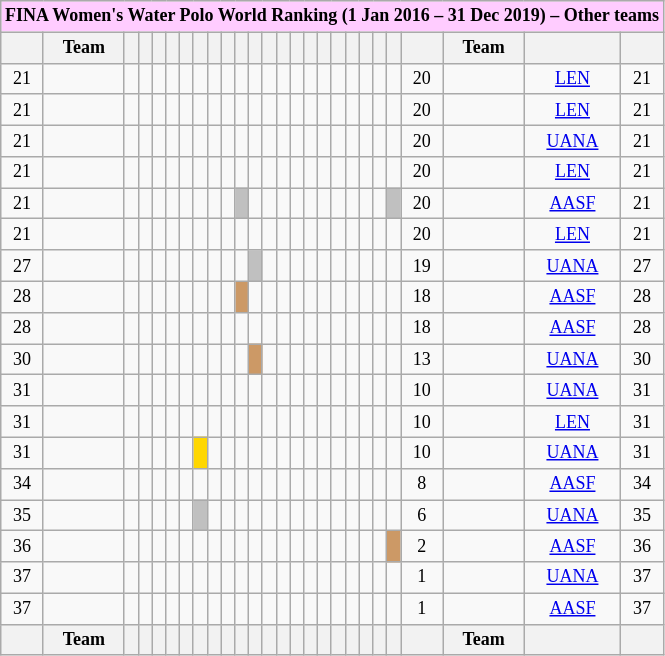<table class="wikitable mw-collapsible autocollapse" style="text-align: center; font-size: 75%; margin-left: 1em;">
<tr>
<th colspan="26" style="background-color: #ffccff;">FINA Women's Water Polo World Ranking (1 Jan 2016 – 31 Dec 2019) – Other teams</th>
</tr>
<tr>
<th></th>
<th>Team</th>
<th><a href='#'></a></th>
<th><a href='#'></a></th>
<th><a href='#'></a></th>
<th><a href='#'></a></th>
<th><a href='#'></a></th>
<th></th>
<th><a href='#'></a></th>
<th><a href='#'></a></th>
<th><a href='#'></a></th>
<th></th>
<th><a href='#'></a></th>
<th><a href='#'></a></th>
<th><a href='#'></a></th>
<th><a href='#'></a></th>
<th><a href='#'></a></th>
<th><a href='#'></a></th>
<th><a href='#'></a></th>
<th><a href='#'></a></th>
<th><a href='#'></a></th>
<th><a href='#'></a></th>
<th></th>
<th>Team</th>
<th></th>
<th></th>
</tr>
<tr>
<td>21</td>
<td style="text-align: left;"></td>
<td></td>
<td></td>
<td></td>
<td></td>
<td></td>
<td></td>
<td></td>
<td></td>
<td></td>
<td></td>
<td></td>
<td></td>
<td></td>
<td></td>
<td></td>
<td></td>
<td></td>
<td></td>
<td></td>
<td></td>
<td>20</td>
<td style="text-align: left;"></td>
<td><a href='#'>LEN</a></td>
<td>21</td>
</tr>
<tr>
<td>21</td>
<td style="text-align: left;"></td>
<td></td>
<td></td>
<td></td>
<td></td>
<td></td>
<td></td>
<td></td>
<td></td>
<td></td>
<td></td>
<td></td>
<td></td>
<td></td>
<td></td>
<td></td>
<td></td>
<td></td>
<td></td>
<td></td>
<td></td>
<td>20</td>
<td style="text-align: left;"></td>
<td><a href='#'>LEN</a></td>
<td>21</td>
</tr>
<tr>
<td>21</td>
<td style="text-align: left;"></td>
<td></td>
<td></td>
<td></td>
<td></td>
<td></td>
<td></td>
<td></td>
<td></td>
<td></td>
<td></td>
<td></td>
<td></td>
<td></td>
<td></td>
<td></td>
<td></td>
<td></td>
<td></td>
<td></td>
<td></td>
<td>20</td>
<td style="text-align: left;"></td>
<td><a href='#'>UANA</a></td>
<td>21</td>
</tr>
<tr>
<td>21</td>
<td style="text-align: left;"></td>
<td></td>
<td></td>
<td></td>
<td></td>
<td></td>
<td></td>
<td></td>
<td></td>
<td></td>
<td></td>
<td></td>
<td></td>
<td></td>
<td></td>
<td></td>
<td></td>
<td></td>
<td></td>
<td></td>
<td></td>
<td>20</td>
<td style="text-align: left;"></td>
<td><a href='#'>LEN</a></td>
<td>21</td>
</tr>
<tr>
<td>21</td>
<td style="text-align: left;"></td>
<td></td>
<td></td>
<td></td>
<td></td>
<td></td>
<td></td>
<td></td>
<td></td>
<td style="background-color: silver;"></td>
<td></td>
<td></td>
<td></td>
<td></td>
<td></td>
<td></td>
<td></td>
<td></td>
<td></td>
<td></td>
<td style="background-color: silver;"></td>
<td>20</td>
<td style="text-align: left;"></td>
<td><a href='#'>AASF</a></td>
<td>21</td>
</tr>
<tr>
<td>21</td>
<td style="text-align: left;"></td>
<td></td>
<td></td>
<td></td>
<td></td>
<td></td>
<td></td>
<td></td>
<td></td>
<td></td>
<td></td>
<td></td>
<td></td>
<td></td>
<td></td>
<td></td>
<td></td>
<td></td>
<td></td>
<td></td>
<td></td>
<td>20</td>
<td style="text-align: left;"></td>
<td><a href='#'>LEN</a></td>
<td>21</td>
</tr>
<tr>
<td>27</td>
<td style="text-align: left;"></td>
<td></td>
<td></td>
<td></td>
<td></td>
<td></td>
<td></td>
<td></td>
<td></td>
<td></td>
<td style="background-color: silver;"></td>
<td></td>
<td></td>
<td></td>
<td></td>
<td></td>
<td></td>
<td></td>
<td></td>
<td></td>
<td></td>
<td>19</td>
<td style="text-align: left;"></td>
<td><a href='#'>UANA</a></td>
<td>27</td>
</tr>
<tr>
<td>28</td>
<td style="text-align: left;"></td>
<td></td>
<td></td>
<td></td>
<td></td>
<td></td>
<td></td>
<td></td>
<td></td>
<td style="background-color: #cc9966;"></td>
<td></td>
<td></td>
<td></td>
<td></td>
<td></td>
<td></td>
<td></td>
<td></td>
<td></td>
<td></td>
<td></td>
<td>18</td>
<td style="text-align: left;"></td>
<td><a href='#'>AASF</a></td>
<td>28</td>
</tr>
<tr>
<td>28</td>
<td style="text-align: left;"></td>
<td></td>
<td></td>
<td></td>
<td></td>
<td></td>
<td></td>
<td></td>
<td></td>
<td></td>
<td></td>
<td></td>
<td></td>
<td></td>
<td></td>
<td></td>
<td></td>
<td></td>
<td></td>
<td></td>
<td></td>
<td>18</td>
<td style="text-align: left;"></td>
<td><a href='#'>AASF</a></td>
<td>28</td>
</tr>
<tr>
<td>30</td>
<td style="text-align: left;"></td>
<td></td>
<td></td>
<td></td>
<td></td>
<td></td>
<td></td>
<td></td>
<td></td>
<td></td>
<td style="background-color: #cc9966;"></td>
<td></td>
<td></td>
<td></td>
<td></td>
<td></td>
<td></td>
<td></td>
<td></td>
<td></td>
<td></td>
<td>13</td>
<td style="text-align: left;"></td>
<td><a href='#'>UANA</a></td>
<td>30</td>
</tr>
<tr>
<td>31</td>
<td style="text-align: left;"></td>
<td></td>
<td></td>
<td></td>
<td></td>
<td></td>
<td></td>
<td></td>
<td></td>
<td></td>
<td></td>
<td></td>
<td></td>
<td></td>
<td></td>
<td></td>
<td></td>
<td></td>
<td></td>
<td></td>
<td></td>
<td>10</td>
<td style="text-align: left;"></td>
<td><a href='#'>UANA</a></td>
<td>31</td>
</tr>
<tr>
<td>31</td>
<td style="text-align: left;"></td>
<td></td>
<td></td>
<td></td>
<td></td>
<td></td>
<td></td>
<td></td>
<td></td>
<td></td>
<td></td>
<td></td>
<td></td>
<td></td>
<td></td>
<td></td>
<td></td>
<td></td>
<td></td>
<td></td>
<td></td>
<td>10</td>
<td style="text-align: left;"></td>
<td><a href='#'>LEN</a></td>
<td>31</td>
</tr>
<tr>
<td>31</td>
<td style="text-align: left;"></td>
<td></td>
<td></td>
<td></td>
<td></td>
<td></td>
<td style="background-color: gold;"></td>
<td></td>
<td></td>
<td></td>
<td></td>
<td></td>
<td></td>
<td></td>
<td></td>
<td></td>
<td></td>
<td></td>
<td></td>
<td></td>
<td></td>
<td>10</td>
<td style="text-align: left;"></td>
<td><a href='#'>UANA</a></td>
<td>31</td>
</tr>
<tr>
<td>34</td>
<td style="text-align: left;"></td>
<td></td>
<td></td>
<td></td>
<td></td>
<td></td>
<td></td>
<td></td>
<td></td>
<td></td>
<td></td>
<td></td>
<td></td>
<td></td>
<td></td>
<td></td>
<td></td>
<td></td>
<td></td>
<td></td>
<td></td>
<td>8</td>
<td style="text-align: left;"></td>
<td><a href='#'>AASF</a></td>
<td>34</td>
</tr>
<tr>
<td>35</td>
<td style="text-align: left;"></td>
<td></td>
<td></td>
<td></td>
<td></td>
<td></td>
<td style="background-color: silver;"></td>
<td></td>
<td></td>
<td></td>
<td></td>
<td></td>
<td></td>
<td></td>
<td></td>
<td></td>
<td></td>
<td></td>
<td></td>
<td></td>
<td></td>
<td>6</td>
<td style="text-align: left;"></td>
<td><a href='#'>UANA</a></td>
<td>35</td>
</tr>
<tr>
<td>36</td>
<td style="text-align: left;"></td>
<td></td>
<td></td>
<td></td>
<td></td>
<td></td>
<td></td>
<td></td>
<td></td>
<td></td>
<td></td>
<td></td>
<td></td>
<td></td>
<td></td>
<td></td>
<td></td>
<td></td>
<td></td>
<td></td>
<td style="background-color: #cc9966;"></td>
<td>2</td>
<td style="text-align: left;"></td>
<td><a href='#'>AASF</a></td>
<td>36</td>
</tr>
<tr>
<td>37</td>
<td style="text-align: left;"></td>
<td></td>
<td></td>
<td></td>
<td></td>
<td></td>
<td></td>
<td></td>
<td></td>
<td></td>
<td></td>
<td></td>
<td></td>
<td></td>
<td></td>
<td></td>
<td></td>
<td></td>
<td></td>
<td></td>
<td></td>
<td>1</td>
<td style="text-align: left;"></td>
<td><a href='#'>UANA</a></td>
<td>37</td>
</tr>
<tr>
<td>37</td>
<td style="text-align: left;"></td>
<td></td>
<td></td>
<td></td>
<td></td>
<td></td>
<td></td>
<td></td>
<td></td>
<td></td>
<td></td>
<td></td>
<td></td>
<td></td>
<td></td>
<td></td>
<td></td>
<td></td>
<td></td>
<td></td>
<td></td>
<td>1</td>
<td style="text-align: left;"></td>
<td><a href='#'>AASF</a></td>
<td>37</td>
</tr>
<tr>
<th></th>
<th>Team</th>
<th><a href='#'></a></th>
<th><a href='#'></a></th>
<th><a href='#'></a></th>
<th><a href='#'></a></th>
<th><a href='#'></a></th>
<th></th>
<th><a href='#'></a></th>
<th><a href='#'></a></th>
<th><a href='#'></a></th>
<th></th>
<th><a href='#'></a></th>
<th><a href='#'></a></th>
<th><a href='#'></a></th>
<th><a href='#'></a></th>
<th><a href='#'></a></th>
<th><a href='#'></a></th>
<th><a href='#'></a></th>
<th><a href='#'></a></th>
<th><a href='#'></a></th>
<th><a href='#'></a></th>
<th></th>
<th>Team</th>
<th></th>
<th></th>
</tr>
</table>
